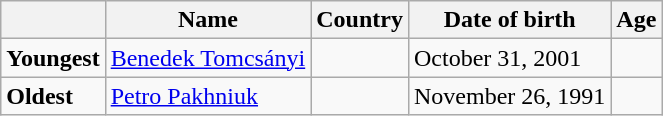<table class="wikitable">
<tr>
<th></th>
<th>Name</th>
<th>Country</th>
<th>Date of birth</th>
<th>Age</th>
</tr>
<tr>
<td><strong>Youngest</strong></td>
<td><a href='#'>Benedek Tomcsányi</a></td>
<td></td>
<td>October 31, 2001</td>
<td></td>
</tr>
<tr>
<td><strong>Oldest</strong></td>
<td><a href='#'>Petro Pakhniuk</a></td>
<td></td>
<td>November 26, 1991</td>
<td></td>
</tr>
</table>
